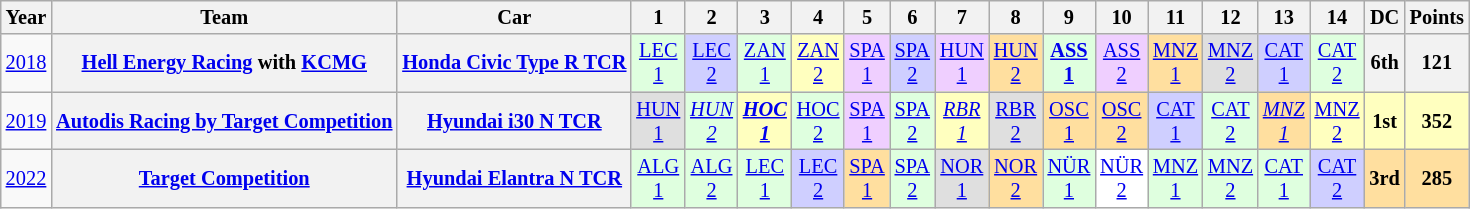<table class="wikitable" style="text-align:center; font-size:85%">
<tr>
<th>Year</th>
<th>Team</th>
<th>Car</th>
<th>1</th>
<th>2</th>
<th>3</th>
<th>4</th>
<th>5</th>
<th>6</th>
<th>7</th>
<th>8</th>
<th>9</th>
<th>10</th>
<th>11</th>
<th>12</th>
<th>13</th>
<th>14</th>
<th>DC</th>
<th>Points</th>
</tr>
<tr>
<td><a href='#'>2018</a></td>
<th><a href='#'>Hell Energy Racing</a> with <a href='#'>KCMG</a></th>
<th><a href='#'>Honda Civic Type R TCR</a></th>
<td style="background:#DFFFDF;"><a href='#'>LEC<br>1</a><br></td>
<td style="background:#CFCFFF;"><a href='#'>LEC<br>2</a><br></td>
<td style="background:#DFFFDF;"><a href='#'>ZAN<br>1</a><br></td>
<td style="background:#FFFFBF;"><a href='#'>ZAN<br>2</a><br></td>
<td style="background:#EFCFFF;"><a href='#'>SPA<br>1</a><br></td>
<td style="background:#CFCFFF;"><a href='#'>SPA<br>2</a><br></td>
<td style="background:#EFCFFF;"><a href='#'>HUN<br>1</a><br></td>
<td style="background:#FFDF9F;"><a href='#'>HUN<br>2</a><br></td>
<td style="background:#DFFFDF;"><strong><a href='#'>ASS<br>1</a></strong><br></td>
<td style="background:#EFCFFF;"><a href='#'>ASS<br>2</a><br></td>
<td style="background:#FFDF9F;"><a href='#'>MNZ<br>1</a><br></td>
<td style="background:#DFDFDF;"><a href='#'>MNZ<br>2</a><br></td>
<td style="background:#CFCFFF;"><a href='#'>CAT<br>1</a><br></td>
<td style="background:#DFFFDF;"><a href='#'>CAT<br>2</a><br></td>
<th>6th</th>
<th>121</th>
</tr>
<tr>
<td><a href='#'>2019</a></td>
<th><a href='#'>Autodis Racing by Target Competition</a></th>
<th><a href='#'>Hyundai i30 N TCR</a></th>
<td style="background:#DFDFDF;"><a href='#'>HUN<br>1</a><br></td>
<td style="background:#DFFFDF;"><em><a href='#'>HUN<br>2</a></em><br></td>
<td style="background:#FFFFBF;"><strong><em><a href='#'>HOC<br>1</a></em></strong><br></td>
<td style="background:#DFFFDF;"><a href='#'>HOC<br>2</a><br></td>
<td style="background:#EFCFFF;"><a href='#'>SPA<br>1</a><br></td>
<td style="background:#DFFFDF;"><a href='#'>SPA<br>2</a><br></td>
<td style="background:#FFFFBF;"><em><a href='#'>RBR<br>1</a></em><br></td>
<td style="background:#DFDFDF;"><a href='#'>RBR<br>2</a><br></td>
<td style="background:#FFDF9F;"><a href='#'>OSC<br>1</a><br></td>
<td style="background:#FFDF9F;"><a href='#'>OSC<br>2</a><br></td>
<td style="background:#CFCFFF;"><a href='#'>CAT<br>1</a><br></td>
<td style="background:#DFFFDF;"><a href='#'>CAT<br>2</a><br></td>
<td style="background:#FFDF9F;"><em><a href='#'>MNZ<br>1</a></em><br></td>
<td style="background:#FFFFBF;"><a href='#'>MNZ<br>2</a><br></td>
<th style="background:#FFFFBF;">1st</th>
<th style="background:#FFFFBF;">352</th>
</tr>
<tr>
<td><a href='#'>2022</a></td>
<th><a href='#'>Target Competition</a></th>
<th><a href='#'>Hyundai Elantra N TCR</a></th>
<td style="background:#DFFFDF;"><a href='#'>ALG<br>1</a><br></td>
<td style="background:#DFFFDF;"><a href='#'>ALG<br>2</a><br></td>
<td style="background:#DFFFDF;"><a href='#'>LEC<br>1</a><br></td>
<td style="background:#CFCFFF;"><a href='#'>LEC<br>2</a><br></td>
<td style="background:#FFDF9F;"><a href='#'>SPA<br>1</a><br></td>
<td style="background:#DFFFDF;"><a href='#'>SPA<br>2</a><br></td>
<td style="background:#DFDFDF;"><a href='#'>NOR<br>1</a><br></td>
<td style="background:#FFDF9F;"><a href='#'>NOR<br>2</a><br></td>
<td style="background:#DFFFDF;"><a href='#'>NÜR<br>1</a><br></td>
<td style="background:#FFFFFF;"><a href='#'>NÜR<br>2</a><br></td>
<td style="background:#DFFFDF;"><a href='#'>MNZ<br>1</a><br></td>
<td style="background:#DFFFDF;"><a href='#'>MNZ<br>2</a><br></td>
<td style="background:#DFFFDF;"><a href='#'>CAT<br>1</a><br></td>
<td style="background:#CFCFFF;"><a href='#'>CAT<br>2</a><br></td>
<th style="background:#FFDF9F;">3rd</th>
<th style="background:#FFDF9F;">285</th>
</tr>
</table>
